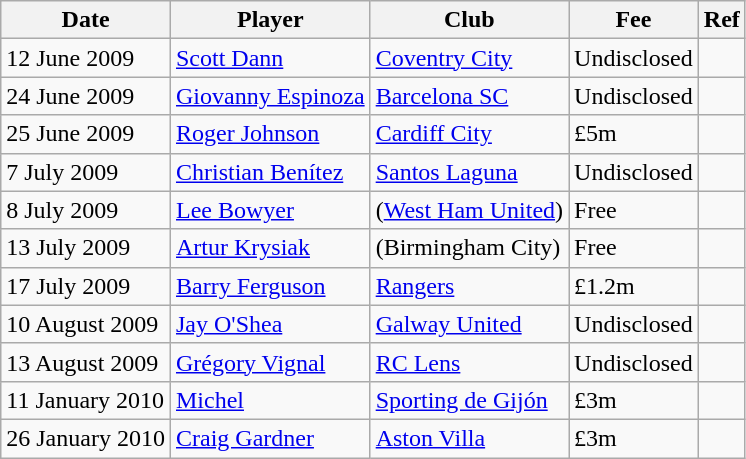<table class="wikitable" style="text-align: left">
<tr>
<th>Date</th>
<th>Player</th>
<th>Club</th>
<th>Fee</th>
<th>Ref</th>
</tr>
<tr>
<td>12 June 2009</td>
<td><a href='#'>Scott Dann</a></td>
<td><a href='#'>Coventry City</a></td>
<td>Undisclosed</td>
<td style="text-align: center"></td>
</tr>
<tr>
<td>24 June 2009</td>
<td><a href='#'>Giovanny Espinoza</a></td>
<td><a href='#'>Barcelona SC</a></td>
<td>Undisclosed</td>
<td style="text-align: center"></td>
</tr>
<tr>
<td>25 June 2009</td>
<td><a href='#'>Roger Johnson</a></td>
<td><a href='#'>Cardiff City</a></td>
<td>£5m</td>
<td style="text-align: center"></td>
</tr>
<tr>
<td>7 July 2009</td>
<td><a href='#'>Christian Benítez</a></td>
<td><a href='#'>Santos Laguna</a></td>
<td>Undisclosed</td>
<td style="text-align: center"></td>
</tr>
<tr>
<td>8 July 2009</td>
<td><a href='#'>Lee Bowyer</a></td>
<td>(<a href='#'>West Ham United</a>)</td>
<td>Free</td>
<td style="text-align: center"></td>
</tr>
<tr>
<td>13 July 2009</td>
<td><a href='#'>Artur Krysiak</a></td>
<td>(Birmingham City)</td>
<td>Free</td>
<td style="text-align: center"></td>
</tr>
<tr>
<td>17 July 2009</td>
<td><a href='#'>Barry Ferguson</a></td>
<td><a href='#'>Rangers</a></td>
<td>£1.2m</td>
<td style="text-align: center"></td>
</tr>
<tr>
<td>10 August 2009</td>
<td><a href='#'>Jay O'Shea</a></td>
<td><a href='#'>Galway United</a></td>
<td>Undisclosed</td>
<td style="text-align: center"></td>
</tr>
<tr>
<td>13 August 2009</td>
<td><a href='#'>Grégory Vignal</a></td>
<td><a href='#'>RC Lens</a></td>
<td>Undisclosed</td>
<td style="text-align: center"></td>
</tr>
<tr>
<td>11 January 2010</td>
<td><a href='#'>Michel</a></td>
<td><a href='#'>Sporting de Gijón</a></td>
<td>£3m</td>
<td style="text-align: center"></td>
</tr>
<tr>
<td>26 January 2010</td>
<td><a href='#'>Craig Gardner</a></td>
<td><a href='#'>Aston Villa</a></td>
<td>£3m</td>
<td style="text-align: center"></td>
</tr>
</table>
